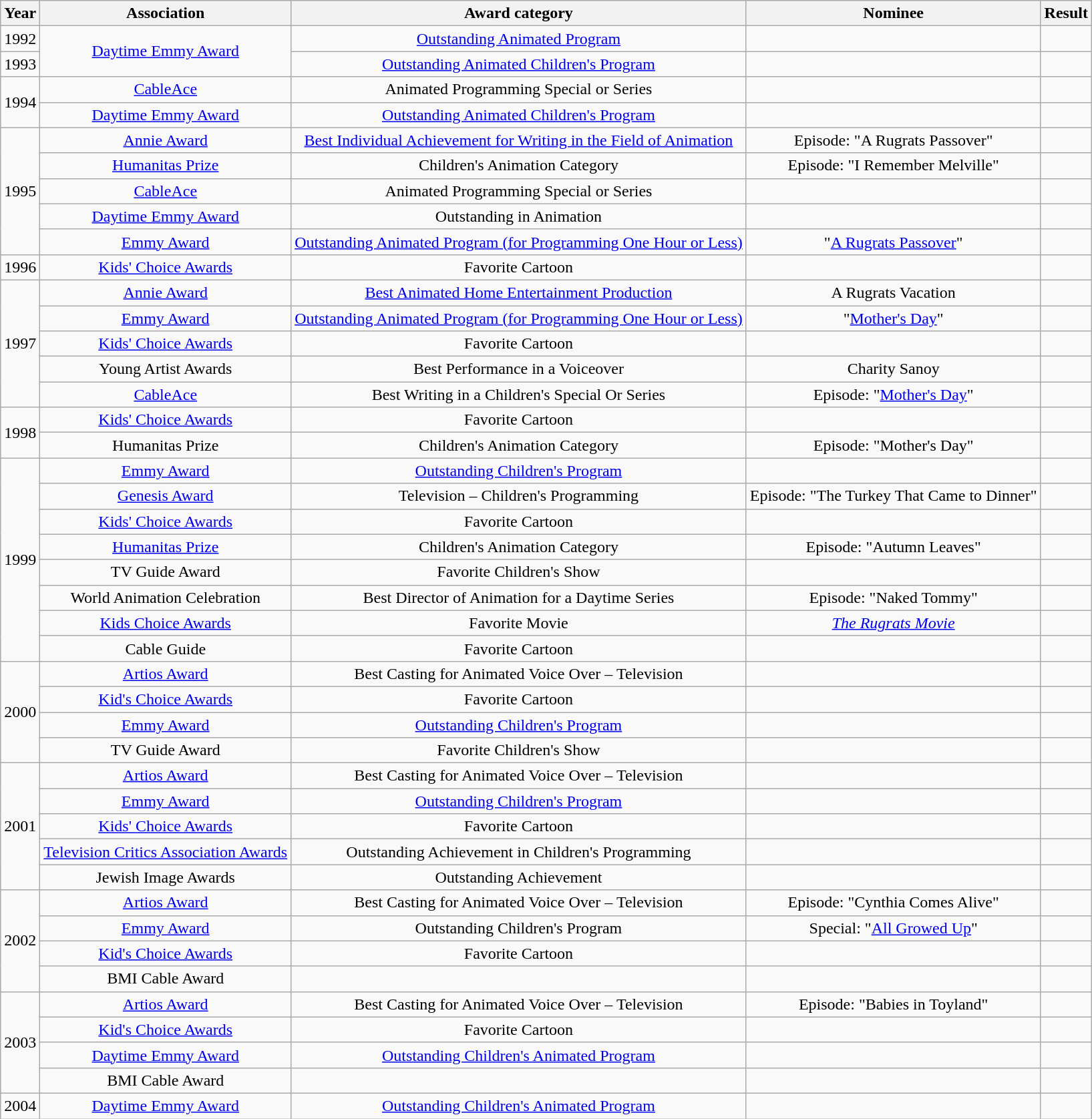<table class="wikitable plainrowheaders" style="text-align:center;">
<tr>
<th scope="col">Year</th>
<th scope="col">Association</th>
<th scope="col">Award category</th>
<th scope="col">Nominee</th>
<th scope="col">Result</th>
</tr>
<tr>
<td scope="row">1992</td>
<td rowspan="2"><a href='#'>Daytime Emmy Award</a></td>
<td><a href='#'>Outstanding Animated Program</a></td>
<td></td>
<td></td>
</tr>
<tr>
<td scope="row">1993</td>
<td><a href='#'>Outstanding Animated Children's Program</a></td>
<td></td>
<td></td>
</tr>
<tr>
<td scope="row" rowspan="2">1994</td>
<td><a href='#'>CableAce</a></td>
<td>Animated Programming Special or Series</td>
<td></td>
<td></td>
</tr>
<tr>
<td scope="row"><a href='#'>Daytime Emmy Award</a></td>
<td><a href='#'>Outstanding Animated Children's Program</a></td>
<td></td>
<td></td>
</tr>
<tr>
<td scope="row" rowspan="5">1995</td>
<td><a href='#'>Annie Award</a></td>
<td><a href='#'>Best Individual Achievement for Writing in the Field of Animation</a></td>
<td>Episode: "A Rugrats Passover"</td>
<td></td>
</tr>
<tr>
<td scope="row"><a href='#'>Humanitas Prize</a></td>
<td>Children's Animation Category</td>
<td>Episode: "I Remember Melville"</td>
<td></td>
</tr>
<tr>
<td scope="row"><a href='#'>CableAce</a></td>
<td>Animated Programming Special or Series</td>
<td></td>
<td></td>
</tr>
<tr>
<td scope="row"><a href='#'>Daytime Emmy Award</a></td>
<td>Outstanding in Animation</td>
<td></td>
<td></td>
</tr>
<tr>
<td><a href='#'>Emmy Award</a></td>
<td><a href='#'>Outstanding Animated Program (for Programming One Hour or Less)</a></td>
<td>"<a href='#'>A Rugrats Passover</a>"</td>
<td></td>
</tr>
<tr>
<td scope="row">1996</td>
<td><a href='#'>Kids' Choice Awards</a></td>
<td>Favorite Cartoon</td>
<td></td>
<td></td>
</tr>
<tr>
<td scope="row" rowspan="5">1997</td>
<td><a href='#'>Annie Award</a></td>
<td><a href='#'>Best Animated Home Entertainment Production</a></td>
<td>A Rugrats Vacation</td>
<td></td>
</tr>
<tr>
<td><a href='#'>Emmy Award</a></td>
<td><a href='#'>Outstanding Animated Program (for Programming One Hour or Less)</a></td>
<td>"<a href='#'>Mother's Day</a>"</td>
<td></td>
</tr>
<tr>
<td scope="row"><a href='#'>Kids' Choice Awards</a></td>
<td>Favorite Cartoon</td>
<td></td>
<td></td>
</tr>
<tr>
<td scope="row">Young Artist Awards</td>
<td>Best Performance in a Voiceover</td>
<td>Charity Sanoy<br></td>
<td></td>
</tr>
<tr>
<td scope="row"><a href='#'>CableAce</a></td>
<td>Best Writing in a Children's Special Or Series</td>
<td>Episode: "<a href='#'>Mother's Day</a>"</td>
<td></td>
</tr>
<tr>
<td scope="row" rowspan="2">1998</td>
<td><a href='#'>Kids' Choice Awards</a></td>
<td>Favorite Cartoon</td>
<td></td>
<td></td>
</tr>
<tr>
<td scope="row">Humanitas Prize</td>
<td>Children's Animation Category</td>
<td>Episode: "Mother's Day"</td>
<td></td>
</tr>
<tr>
<td scope="row" rowspan="8">1999</td>
<td><a href='#'>Emmy Award</a></td>
<td><a href='#'>Outstanding Children's Program</a></td>
<td></td>
<td></td>
</tr>
<tr>
<td scope="row"><a href='#'>Genesis Award</a></td>
<td>Television – Children's Programming</td>
<td>Episode: "The Turkey That Came to Dinner"</td>
<td></td>
</tr>
<tr>
<td scope="row"><a href='#'>Kids' Choice Awards</a></td>
<td>Favorite Cartoon</td>
<td></td>
<td></td>
</tr>
<tr>
<td scope="row"><a href='#'>Humanitas Prize</a></td>
<td>Children's Animation Category</td>
<td>Episode: "Autumn Leaves"</td>
<td></td>
</tr>
<tr>
<td scope="row">TV Guide Award</td>
<td>Favorite Children's Show</td>
<td></td>
<td></td>
</tr>
<tr>
<td scope="row">World Animation Celebration</td>
<td>Best Director of Animation for a Daytime Series</td>
<td>Episode: "Naked Tommy"</td>
<td></td>
</tr>
<tr>
<td scope="row"><a href='#'>Kids Choice Awards</a></td>
<td>Favorite Movie</td>
<td><em><a href='#'>The Rugrats Movie</a></em></td>
<td></td>
</tr>
<tr>
<td scope="row">Cable Guide</td>
<td>Favorite Cartoon</td>
<td></td>
<td></td>
</tr>
<tr>
<td scope="row" rowspan="4">2000</td>
<td><a href='#'>Artios Award</a></td>
<td>Best Casting for Animated Voice Over – Television</td>
<td></td>
<td></td>
</tr>
<tr>
<td scope="row"><a href='#'>Kid's Choice Awards</a></td>
<td>Favorite Cartoon</td>
<td></td>
<td></td>
</tr>
<tr>
<td scope="row"><a href='#'>Emmy Award</a></td>
<td><a href='#'>Outstanding Children's Program</a></td>
<td></td>
<td></td>
</tr>
<tr>
<td scope="row">TV Guide Award</td>
<td>Favorite Children's Show</td>
<td></td>
<td></td>
</tr>
<tr>
<td scope="row" rowspan="5">2001</td>
<td><a href='#'>Artios Award</a></td>
<td>Best Casting for Animated Voice Over – Television</td>
<td></td>
<td></td>
</tr>
<tr>
<td scope="row"><a href='#'>Emmy Award</a></td>
<td><a href='#'>Outstanding Children's Program</a></td>
<td></td>
<td></td>
</tr>
<tr>
<td scope="row"><a href='#'>Kids' Choice Awards</a></td>
<td>Favorite Cartoon</td>
<td></td>
<td></td>
</tr>
<tr>
<td scope="row"><a href='#'>Television Critics Association Awards</a></td>
<td>Outstanding Achievement in Children's Programming</td>
<td></td>
<td></td>
</tr>
<tr>
<td scope="row">Jewish Image Awards</td>
<td>Outstanding Achievement</td>
<td></td>
<td></td>
</tr>
<tr>
<td scope="row" rowspan="4">2002</td>
<td><a href='#'>Artios Award</a></td>
<td>Best Casting for Animated Voice Over – Television</td>
<td>Episode: "Cynthia Comes Alive"</td>
<td></td>
</tr>
<tr>
<td scope="row"><a href='#'>Emmy Award</a></td>
<td>Outstanding Children's Program</td>
<td>Special: "<a href='#'>All Growed Up</a>"</td>
<td></td>
</tr>
<tr>
<td scope="row"><a href='#'>Kid's Choice Awards</a></td>
<td>Favorite Cartoon</td>
<td></td>
<td></td>
</tr>
<tr>
<td scope="row">BMI Cable Award</td>
<td></td>
<td></td>
<td></td>
</tr>
<tr>
<td scope="row" rowspan="4">2003</td>
<td><a href='#'>Artios Award</a></td>
<td>Best Casting for Animated Voice Over – Television</td>
<td>Episode: "Babies in Toyland"</td>
<td></td>
</tr>
<tr>
<td scope="row"><a href='#'>Kid's Choice Awards</a></td>
<td>Favorite Cartoon</td>
<td></td>
<td></td>
</tr>
<tr>
<td scope="row"><a href='#'>Daytime Emmy Award</a></td>
<td><a href='#'>Outstanding Children's Animated Program</a></td>
<td></td>
<td></td>
</tr>
<tr>
<td scope="row">BMI Cable Award</td>
<td></td>
<td></td>
<td></td>
</tr>
<tr>
<td scope="row">2004</td>
<td><a href='#'>Daytime Emmy Award</a></td>
<td><a href='#'>Outstanding Children's Animated Program</a></td>
<td></td>
<td></td>
</tr>
</table>
